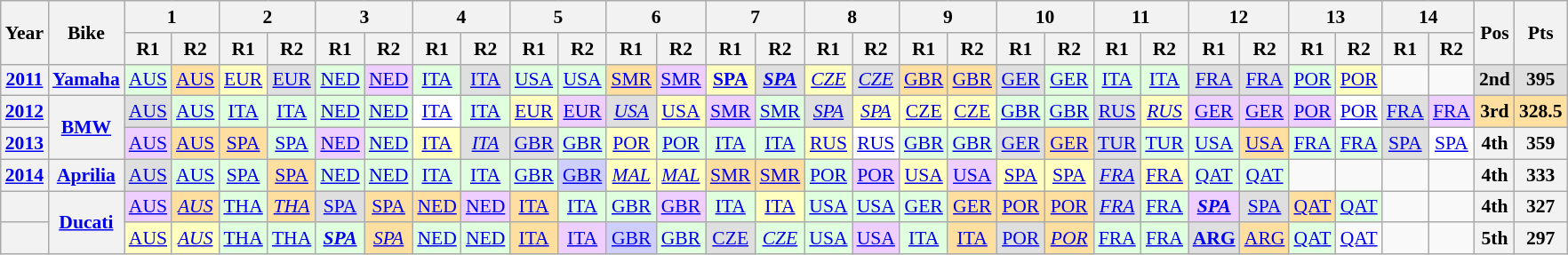<table class="wikitable" style="text-align:center; font-size:90%">
<tr>
<th valign="middle" rowspan=2>Year</th>
<th valign="middle" rowspan=2>Bike</th>
<th colspan=2>1</th>
<th colspan=2>2</th>
<th colspan=2>3</th>
<th colspan=2>4</th>
<th colspan=2>5</th>
<th colspan=2>6</th>
<th colspan=2>7</th>
<th colspan=2>8</th>
<th colspan=2>9</th>
<th colspan=2>10</th>
<th colspan=2>11</th>
<th colspan=2>12</th>
<th colspan=2>13</th>
<th colspan=2>14</th>
<th rowspan=2>Pos</th>
<th rowspan=2>Pts</th>
</tr>
<tr>
<th>R1</th>
<th>R2</th>
<th>R1</th>
<th>R2</th>
<th>R1</th>
<th>R2</th>
<th>R1</th>
<th>R2</th>
<th>R1</th>
<th>R2</th>
<th>R1</th>
<th>R2</th>
<th>R1</th>
<th>R2</th>
<th>R1</th>
<th>R2</th>
<th>R1</th>
<th>R2</th>
<th>R1</th>
<th>R2</th>
<th>R1</th>
<th>R2</th>
<th>R1</th>
<th>R2</th>
<th>R1</th>
<th>R2</th>
<th>R1</th>
<th>R2</th>
</tr>
<tr>
<th><a href='#'>2011</a></th>
<th><a href='#'>Yamaha</a></th>
<td style="background:#dfffdf;"><a href='#'>AUS</a><br></td>
<td style="background:#ffdf9f;"><a href='#'>AUS</a><br></td>
<td style="background:#ffffbf;"><a href='#'>EUR</a><br></td>
<td style="background:#dfdfdf;"><a href='#'>EUR</a><br></td>
<td style="background:#dfffdf;"><a href='#'>NED</a><br></td>
<td style="background:#efcfff;"><a href='#'>NED</a><br></td>
<td style="background:#dfffdf;"><a href='#'>ITA</a><br></td>
<td style="background:#dfdfdf;"><a href='#'>ITA</a><br></td>
<td style="background:#dfffdf;"><a href='#'>USA</a><br></td>
<td style="background:#dfffdf;"><a href='#'>USA</a><br></td>
<td style="background:#ffdf9f;"><a href='#'>SMR</a><br></td>
<td style="background:#efcfff;"><a href='#'>SMR</a><br></td>
<td style="background:#ffffbf;"><strong><a href='#'>SPA</a></strong><br></td>
<td style="background:#dfdfdf;"><strong><em><a href='#'>SPA</a></em></strong><br></td>
<td style="background:#ffffbf;"><em><a href='#'>CZE</a></em><br></td>
<td style="background:#dfdfdf;"><em><a href='#'>CZE</a></em><br></td>
<td style="background:#ffdf9f;"><a href='#'>GBR</a><br></td>
<td style="background:#ffdf9f;"><a href='#'>GBR</a><br></td>
<td style="background:#dfdfdf;"><a href='#'>GER</a><br></td>
<td style="background:#dfffdf;"><a href='#'>GER</a><br></td>
<td style="background:#dfffdf;"><a href='#'>ITA</a><br></td>
<td style="background:#dfffdf;"><a href='#'>ITA</a><br></td>
<td style="background:#dfdfdf;"><a href='#'>FRA</a><br></td>
<td style="background:#dfdfdf;"><a href='#'>FRA</a><br></td>
<td style="background:#dfffdf;"><a href='#'>POR</a><br></td>
<td style="background:#ffffbf;"><a href='#'>POR</a><br></td>
<td></td>
<td></td>
<td style="background:#dfdfdf;"><strong>2nd</strong></td>
<td style="background:#dfdfdf;"><strong>395</strong></td>
</tr>
<tr>
<th><a href='#'>2012</a></th>
<th rowspan=2><a href='#'>BMW</a></th>
<td style="background:#dfdfdf;"><a href='#'>AUS</a><br></td>
<td style="background:#dfffdf;"><a href='#'>AUS</a><br></td>
<td style="background:#dfffdf;"><a href='#'>ITA</a><br></td>
<td style="background:#dfffdf;"><a href='#'>ITA</a><br></td>
<td style="background:#dfffdf;"><a href='#'>NED</a><br></td>
<td style="background:#dfffdf;"><a href='#'>NED</a><br></td>
<td style="background:#ffffff;"><a href='#'>ITA</a><br></td>
<td style="background:#dfffdf;"><a href='#'>ITA</a><br></td>
<td style="background:#ffffbf;"><a href='#'>EUR</a><br></td>
<td style="background:#efcfff;"><a href='#'>EUR</a><br></td>
<td style="background:#dfdfdf;"><em><a href='#'>USA</a></em><br></td>
<td style="background:#ffffbf;"><a href='#'>USA</a><br></td>
<td style="background:#efcfff;"><a href='#'>SMR</a><br></td>
<td style="background:#dfffdf;"><a href='#'>SMR</a><br></td>
<td style="background:#dfdfdf;"><em><a href='#'>SPA</a></em><br></td>
<td style="background:#ffffbf;"><em><a href='#'>SPA</a></em><br></td>
<td style="background:#ffffbf;"><a href='#'>CZE</a><br></td>
<td style="background:#ffffbf;"><a href='#'>CZE</a><br></td>
<td style="background:#dfffdf;"><a href='#'>GBR</a><br></td>
<td style="background:#dfffdf;"><a href='#'>GBR</a><br></td>
<td style="background:#dfdfdf;"><a href='#'>RUS</a><br></td>
<td style="background:#ffffbf;"><em><a href='#'>RUS</a></em><br></td>
<td style="background:#efcfff;"><a href='#'>GER</a><br></td>
<td style="background:#efcfff;"><a href='#'>GER</a><br></td>
<td style="background:#efcfff;"><a href='#'>POR</a><br></td>
<td style="background:#ffffff;"><a href='#'>POR</a><br></td>
<td style="background:#dfdfdf;"><a href='#'>FRA</a><br></td>
<td style="background:#efcfff;"><a href='#'>FRA</a><br></td>
<td style="background:#ffdf9f;"><strong>3rd</strong></td>
<td style="background:#ffdf9f;"><strong>328.5</strong></td>
</tr>
<tr>
<th><a href='#'>2013</a></th>
<td style="background:#efcfff;"><a href='#'>AUS</a><br></td>
<td style="background:#ffdf9f;"><a href='#'>AUS</a><br></td>
<td style="background:#ffdf9f;"><a href='#'>SPA</a><br></td>
<td style="background:#dfffdf;"><a href='#'>SPA</a><br></td>
<td style="background:#efcfff;"><a href='#'>NED</a><br></td>
<td style="background:#dfffdf;"><a href='#'>NED</a><br></td>
<td style="background:#ffffbf;"><a href='#'>ITA</a><br></td>
<td style="background:#dfdfdf;"><em><a href='#'>ITA</a></em><br></td>
<td style="background:#dfdfdf;"><a href='#'>GBR</a><br></td>
<td style="background:#dfffdf;"><a href='#'>GBR</a><br></td>
<td style="background:#ffffbf;"><a href='#'>POR</a><br></td>
<td style="background:#dfffdf;"><a href='#'>POR</a><br></td>
<td style="background:#dfffdf;"><a href='#'>ITA</a><br></td>
<td style="background:#dfffdf;"><a href='#'>ITA</a><br></td>
<td style="background:#ffffbf;"><a href='#'>RUS</a><br></td>
<td style="background:#ffffff;"><a href='#'>RUS</a><br></td>
<td style="background:#dfffdf;"><a href='#'>GBR</a><br></td>
<td style="background:#dfffdf;"><a href='#'>GBR</a><br></td>
<td style="background:#dfdfdf;"><a href='#'>GER</a><br></td>
<td style="background:#ffdf9f;"><a href='#'>GER</a><br></td>
<td style="background:#dfdfdf;"><a href='#'>TUR</a><br></td>
<td style="background:#dfffdf;"><a href='#'>TUR</a><br></td>
<td style="background:#dfffdf;"><a href='#'>USA</a><br></td>
<td style="background:#ffdf9f;"><a href='#'>USA</a><br></td>
<td style="background:#dfffdf;"><a href='#'>FRA</a><br></td>
<td style="background:#dfffdf;"><a href='#'>FRA</a><br></td>
<td style="background:#dfdfdf;"><a href='#'>SPA</a><br></td>
<td style="background:#ffffff;"><a href='#'>SPA</a><br></td>
<th>4th</th>
<th>359</th>
</tr>
<tr>
<th><a href='#'>2014</a></th>
<th><a href='#'>Aprilia</a></th>
<td style="background:#dfdfdf;"><a href='#'>AUS</a><br></td>
<td style="background:#dfffdf;"><a href='#'>AUS</a><br></td>
<td style="background:#dfffdf;"><a href='#'>SPA</a><br></td>
<td style="background:#ffdf9f;"><a href='#'>SPA</a><br></td>
<td style="background:#dfffdf;"><a href='#'>NED</a><br></td>
<td style="background:#dfffdf;"><a href='#'>NED</a><br></td>
<td style="background:#dfffdf;"><a href='#'>ITA</a><br></td>
<td style="background:#dfffdf;"><a href='#'>ITA</a><br></td>
<td style="background:#dfffdf;"><a href='#'>GBR</a><br></td>
<td style="background:#CFCFFF;"><a href='#'>GBR</a><br></td>
<td style="background:#ffffbf;"><em><a href='#'>MAL</a></em><br></td>
<td style="background:#ffffbf;"><em><a href='#'>MAL</a></em><br></td>
<td style="background:#ffdf9f;"><a href='#'>SMR</a><br></td>
<td style="background:#ffdf9f;"><a href='#'>SMR</a><br></td>
<td style="background:#dfffdf;"><a href='#'>POR</a><br></td>
<td style="background:#efcfff;"><a href='#'>POR</a><br></td>
<td style="background:#ffffbf;"><a href='#'>USA</a><br></td>
<td style="background:#efcfff;"><a href='#'>USA</a><br></td>
<td style="background:#ffffbf;"><a href='#'>SPA</a><br></td>
<td style="background:#ffffbf;"><a href='#'>SPA</a><br></td>
<td style="background:#dfdfdf;"><em><a href='#'>FRA</a></em><br></td>
<td style="background:#ffffbf;"><a href='#'>FRA</a><br></td>
<td style="background:#dfffdf;"><a href='#'>QAT</a><br></td>
<td style="background:#dfffdf;"><a href='#'>QAT</a><br></td>
<td></td>
<td></td>
<td></td>
<td></td>
<th>4th</th>
<th>333</th>
</tr>
<tr>
<th></th>
<th rowspan=2><a href='#'>Ducati</a></th>
<td style="background:#efcfff;"><a href='#'>AUS</a><br></td>
<td style="background:#ffdf9f;"><em><a href='#'>AUS</a></em><br></td>
<td style="background:#dfffdf;"><a href='#'>THA</a><br></td>
<td style="background:#ffdf9f;"><em><a href='#'>THA</a></em><br></td>
<td style="background:#dfdfdf;"><a href='#'>SPA</a><br></td>
<td style="background:#ffdf9f;"><a href='#'>SPA</a><br></td>
<td style="background:#ffdf9f;"><a href='#'>NED</a><br></td>
<td style="background:#efcfff;"><a href='#'>NED</a><br></td>
<td style="background:#ffdf9f;"><a href='#'>ITA</a><br></td>
<td style="background:#dfffdf;"><a href='#'>ITA</a><br></td>
<td style="background:#dfffdf;"><a href='#'>GBR</a><br></td>
<td style="background:#efcfff;"><a href='#'>GBR</a><br></td>
<td style="background:#dfffdf;"><a href='#'>ITA</a><br></td>
<td style="background:#ffffbf;"><a href='#'>ITA</a><br></td>
<td style="background:#dfffdf;"><a href='#'>USA</a><br></td>
<td style="background:#dfffdf;"><a href='#'>USA</a><br></td>
<td style="background:#dfffdf;"><a href='#'>GER</a><br></td>
<td style="background:#ffdf9f;"><a href='#'>GER</a><br></td>
<td style="background:#ffdf9f;"><a href='#'>POR</a><br></td>
<td style="background:#ffdf9f;"><a href='#'>POR</a><br></td>
<td style="background:#dfdfdf;"><em><a href='#'>FRA</a></em><br></td>
<td style="background:#dfffdf;"><a href='#'>FRA</a><br></td>
<td style="background:#efcfff;"><strong><em><a href='#'>SPA</a></em></strong><br></td>
<td style="background:#dfdfdf;"><a href='#'>SPA</a><br></td>
<td style="background:#ffdf9f;"><a href='#'>QAT</a><br></td>
<td style="background:#dfffdf;"><a href='#'>QAT</a><br></td>
<td></td>
<td></td>
<th>4th</th>
<th>327</th>
</tr>
<tr>
<th></th>
<td style="background:#ffffbf;"><a href='#'>AUS</a><br></td>
<td style="background:#ffffbf;"><em><a href='#'>AUS</a></em><br></td>
<td style="background:#dfffdf;"><a href='#'>THA</a><br></td>
<td style="background:#dfffdf;"><a href='#'>THA</a><br></td>
<td style="background:#dfffdf;"><strong><em><a href='#'>SPA</a></em></strong><br></td>
<td style="background:#ffdf9f;"><em><a href='#'>SPA</a></em><br></td>
<td style="background:#dfffdf;"><a href='#'>NED</a><br></td>
<td style="background:#dfffdf;"><a href='#'>NED</a><br></td>
<td style="background:#ffdf9f;"><a href='#'>ITA</a><br></td>
<td style="background:#efcfff;"><a href='#'>ITA</a><br></td>
<td style="background:#cfcfff;"><a href='#'>GBR</a><br></td>
<td style="background:#dfffdf;"><a href='#'>GBR</a><br></td>
<td style="background:#dfdfdf;"><a href='#'>CZE</a><br></td>
<td style="background:#dfffdf;"><em><a href='#'>CZE</a></em><br></td>
<td style="background:#dfffdf;"><a href='#'>USA</a><br></td>
<td style="background:#efcfff;"><a href='#'>USA</a><br></td>
<td style="background:#dfffdf;"><a href='#'>ITA</a><br></td>
<td style="background:#ffdf9f;"><a href='#'>ITA</a><br></td>
<td style="background:#dfdfdf;"><a href='#'>POR</a><br></td>
<td style="background:#ffdf9f;"><em><a href='#'>POR</a></em><br></td>
<td style="background:#dfffdf;"><a href='#'>FRA</a><br></td>
<td style="background:#dfffdf;"><a href='#'>FRA</a><br></td>
<td style="background:#dfdfdf;"><strong><a href='#'>ARG</a></strong><br></td>
<td style="background:#ffdf9f;"><a href='#'>ARG</a><br></td>
<td style="background:#dfffdf;"><a href='#'>QAT</a><br></td>
<td><a href='#'>QAT</a><br></td>
<td></td>
<td></td>
<th>5th</th>
<th>297</th>
</tr>
</table>
